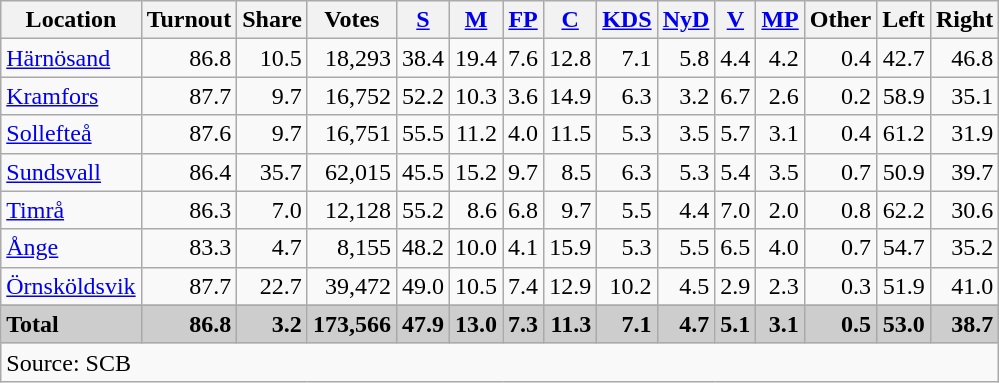<table class="wikitable sortable" style=text-align:right>
<tr>
<th>Location</th>
<th>Turnout</th>
<th>Share</th>
<th>Votes</th>
<th><a href='#'>S</a></th>
<th><a href='#'>M</a></th>
<th><a href='#'>FP</a></th>
<th><a href='#'>C</a></th>
<th><a href='#'>KDS</a></th>
<th><a href='#'>NyD</a></th>
<th><a href='#'>V</a></th>
<th><a href='#'>MP</a></th>
<th>Other</th>
<th>Left</th>
<th>Right</th>
</tr>
<tr>
<td align=left><a href='#'>Härnösand</a></td>
<td>86.8</td>
<td>10.5</td>
<td>18,293</td>
<td>38.4</td>
<td>19.4</td>
<td>7.6</td>
<td>12.8</td>
<td>7.1</td>
<td>5.8</td>
<td>4.4</td>
<td>4.2</td>
<td>0.4</td>
<td>42.7</td>
<td>46.8</td>
</tr>
<tr>
<td align=left><a href='#'>Kramfors</a></td>
<td>87.7</td>
<td>9.7</td>
<td>16,752</td>
<td>52.2</td>
<td>10.3</td>
<td>3.6</td>
<td>14.9</td>
<td>6.3</td>
<td>3.2</td>
<td>6.7</td>
<td>2.6</td>
<td>0.2</td>
<td>58.9</td>
<td>35.1</td>
</tr>
<tr>
<td align=left><a href='#'>Sollefteå</a></td>
<td>87.6</td>
<td>9.7</td>
<td>16,751</td>
<td>55.5</td>
<td>11.2</td>
<td>4.0</td>
<td>11.5</td>
<td>5.3</td>
<td>3.5</td>
<td>5.7</td>
<td>3.1</td>
<td>0.4</td>
<td>61.2</td>
<td>31.9</td>
</tr>
<tr>
<td align=left><a href='#'>Sundsvall</a></td>
<td>86.4</td>
<td>35.7</td>
<td>62,015</td>
<td>45.5</td>
<td>15.2</td>
<td>9.7</td>
<td>8.5</td>
<td>6.3</td>
<td>5.3</td>
<td>5.4</td>
<td>3.5</td>
<td>0.7</td>
<td>50.9</td>
<td>39.7</td>
</tr>
<tr>
<td align=left><a href='#'>Timrå</a></td>
<td>86.3</td>
<td>7.0</td>
<td>12,128</td>
<td>55.2</td>
<td>8.6</td>
<td>6.8</td>
<td>9.7</td>
<td>5.5</td>
<td>4.4</td>
<td>7.0</td>
<td>2.0</td>
<td>0.8</td>
<td>62.2</td>
<td>30.6</td>
</tr>
<tr>
<td align=left><a href='#'>Ånge</a></td>
<td>83.3</td>
<td>4.7</td>
<td>8,155</td>
<td>48.2</td>
<td>10.0</td>
<td>4.1</td>
<td>15.9</td>
<td>5.3</td>
<td>5.5</td>
<td>6.5</td>
<td>4.0</td>
<td>0.7</td>
<td>54.7</td>
<td>35.2</td>
</tr>
<tr>
<td align=left><a href='#'>Örnsköldsvik</a></td>
<td>87.7</td>
<td>22.7</td>
<td>39,472</td>
<td>49.0</td>
<td>10.5</td>
<td>7.4</td>
<td>12.9</td>
<td>10.2</td>
<td>4.5</td>
<td>2.9</td>
<td>2.3</td>
<td>0.3</td>
<td>51.9</td>
<td>41.0</td>
</tr>
<tr>
</tr>
<tr style="background:#CDCDCD;">
<td align=left><strong>Total</strong></td>
<td><strong>86.8</strong></td>
<td><strong>3.2</strong></td>
<td><strong>173,566</strong></td>
<td><strong>47.9</strong></td>
<td><strong>13.0</strong></td>
<td><strong>7.3</strong></td>
<td><strong>11.3</strong></td>
<td><strong>7.1</strong></td>
<td><strong>4.7</strong></td>
<td><strong>5.1</strong></td>
<td><strong>3.1</strong></td>
<td><strong>0.5</strong></td>
<td><strong>53.0</strong></td>
<td><strong>38.7</strong></td>
</tr>
<tr>
<td align=left colspan=15>Source: SCB </td>
</tr>
</table>
